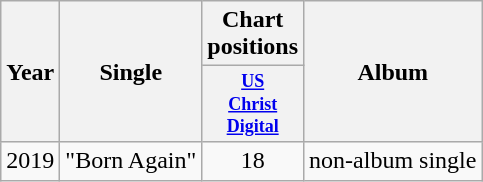<table class="wikitable" style="text-align:center;">
<tr>
<th rowspan="2">Year</th>
<th rowspan="2">Single</th>
<th colspan="1">Chart positions</th>
<th rowspan="2">Album</th>
</tr>
<tr style="font-size:smaller;">
<th scope="col" style="width:3em;font-size:90%;"><a href='#'>US<br>Christ<br>Digital</a><br></th>
</tr>
<tr>
<td>2019</td>
<td align="left">"Born Again"<br></td>
<td>18</td>
<td>non-album single</td>
</tr>
</table>
